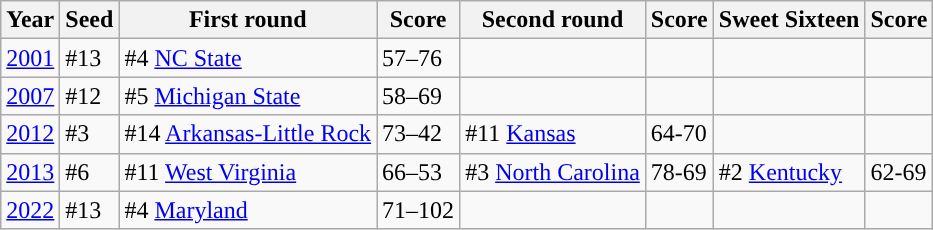<table class="wikitable" style="font-size: ; text-align:">
<tr>
<th width=px>Year</th>
<th width=px>Seed</th>
<th width=px>First round</th>
<th width=px>Score</th>
<th width=px>Second round</th>
<th width=px>Score</th>
<th width=px>Sweet Sixteen</th>
<th width=px>Score</th>
</tr>
<tr>
<td><a href='#'>2001</a></td>
<td>#13</td>
<td>#4 <a href='#'>NC State</a></td>
<td>57–76</td>
<td></td>
<td></td>
<td></td>
<td></td>
</tr>
<tr>
<td><a href='#'>2007</a></td>
<td>#12</td>
<td>#5 <a href='#'>Michigan State</a></td>
<td>58–69</td>
<td></td>
<td></td>
<td></td>
<td></td>
</tr>
<tr>
<td><a href='#'>2012</a></td>
<td>#3</td>
<td>#14 <a href='#'>Arkansas-Little Rock</a></td>
<td>73–42</td>
<td>#11 <a href='#'>Kansas</a></td>
<td>64-70</td>
<td></td>
<td></td>
</tr>
<tr>
<td><a href='#'>2013</a></td>
<td>#6</td>
<td>#11 <a href='#'>West Virginia</a></td>
<td>66–53</td>
<td>#3 <a href='#'>North Carolina</a></td>
<td>78-69</td>
<td>#2 <a href='#'>Kentucky</a></td>
<td>62-69</td>
</tr>
<tr>
<td><a href='#'>2022</a></td>
<td>#13</td>
<td>#4 <a href='#'>Maryland</a></td>
<td>71–102</td>
<td></td>
<td></td>
<td></td>
<td></td>
</tr>
</table>
